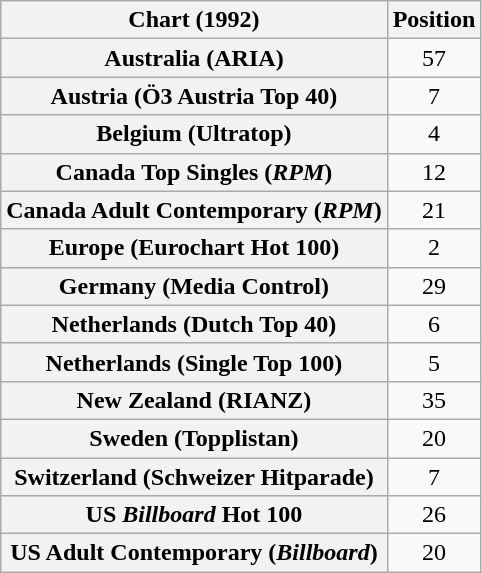<table class="wikitable sortable plainrowheaders" style="text-align:center">
<tr>
<th scope="col">Chart (1992)</th>
<th scope="col">Position</th>
</tr>
<tr>
<th scope="row">Australia (ARIA)</th>
<td>57</td>
</tr>
<tr>
<th scope="row">Austria (Ö3 Austria Top 40)</th>
<td>7</td>
</tr>
<tr>
<th scope="row">Belgium (Ultratop)</th>
<td>4</td>
</tr>
<tr>
<th scope="row">Canada Top Singles (<em>RPM</em>)</th>
<td>12</td>
</tr>
<tr>
<th scope="row">Canada Adult Contemporary (<em>RPM</em>)</th>
<td>21</td>
</tr>
<tr>
<th scope="row">Europe (Eurochart Hot 100)</th>
<td>2</td>
</tr>
<tr>
<th scope="row">Germany (Media Control)</th>
<td>29</td>
</tr>
<tr>
<th scope="row">Netherlands (Dutch Top 40)</th>
<td>6</td>
</tr>
<tr>
<th scope="row">Netherlands (Single Top 100)</th>
<td>5</td>
</tr>
<tr>
<th scope="row">New Zealand (RIANZ)</th>
<td>35</td>
</tr>
<tr>
<th scope="row">Sweden (Topplistan)</th>
<td>20</td>
</tr>
<tr>
<th scope="row">Switzerland (Schweizer Hitparade)</th>
<td>7</td>
</tr>
<tr>
<th scope="row">US <em>Billboard</em> Hot 100</th>
<td>26</td>
</tr>
<tr>
<th scope="row">US Adult Contemporary (<em>Billboard</em>)</th>
<td>20</td>
</tr>
</table>
